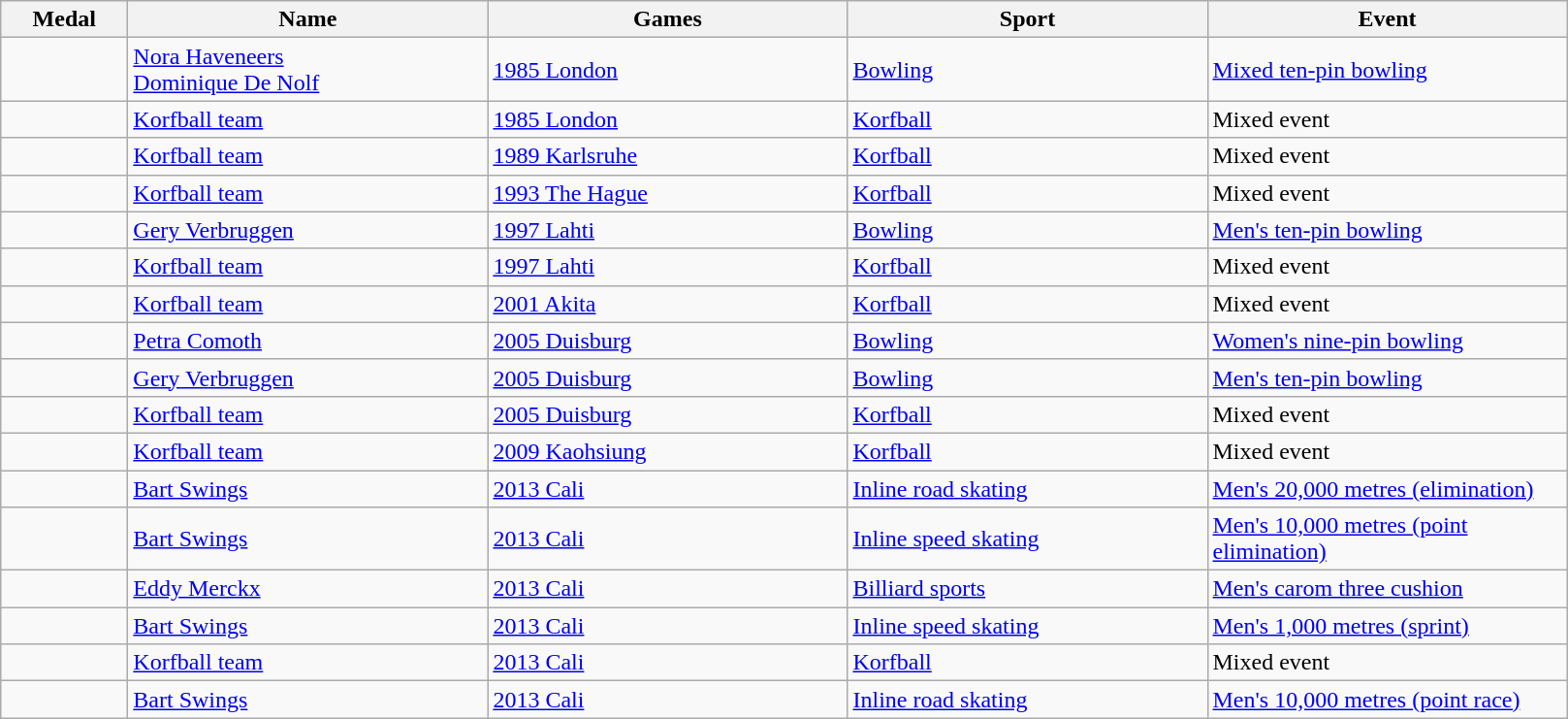<table class="wikitable sortable">
<tr>
<th style="width:5em">Medal</th>
<th style="width:15em">Name</th>
<th style="width:15em">Games</th>
<th style="width:15em">Sport</th>
<th style="width:15em">Event</th>
</tr>
<tr>
<td></td>
<td><a href='#'>Nora Haveneers</a><br><a href='#'>Dominique De Nolf</a></td>
<td> <a href='#'>1985 London</a></td>
<td> <a href='#'>Bowling</a></td>
<td><a href='#'>Mixed ten-pin bowling</a></td>
</tr>
<tr>
<td></td>
<td><a href='#'>Korfball team</a></td>
<td> <a href='#'>1985 London</a></td>
<td> <a href='#'>Korfball</a></td>
<td>Mixed event</td>
</tr>
<tr>
<td></td>
<td><a href='#'>Korfball team</a></td>
<td> <a href='#'>1989 Karlsruhe</a></td>
<td> <a href='#'>Korfball</a></td>
<td>Mixed event</td>
</tr>
<tr>
<td></td>
<td><a href='#'>Korfball team</a></td>
<td> <a href='#'>1993 The Hague</a></td>
<td> <a href='#'>Korfball</a></td>
<td>Mixed event</td>
</tr>
<tr>
<td></td>
<td><a href='#'>Gery Verbruggen</a></td>
<td> <a href='#'>1997 Lahti</a></td>
<td> <a href='#'>Bowling</a></td>
<td><a href='#'>Men's ten-pin bowling</a></td>
</tr>
<tr>
<td></td>
<td><a href='#'>Korfball team</a></td>
<td> <a href='#'>1997 Lahti</a></td>
<td> <a href='#'>Korfball</a></td>
<td>Mixed event</td>
</tr>
<tr>
<td></td>
<td><a href='#'>Korfball team</a></td>
<td> <a href='#'>2001 Akita</a></td>
<td> <a href='#'>Korfball</a></td>
<td>Mixed event</td>
</tr>
<tr>
<td></td>
<td><a href='#'>Petra Comoth</a></td>
<td> <a href='#'>2005 Duisburg</a></td>
<td> <a href='#'>Bowling</a></td>
<td><a href='#'>Women's nine-pin bowling</a></td>
</tr>
<tr>
<td></td>
<td><a href='#'>Gery Verbruggen</a></td>
<td> <a href='#'>2005 Duisburg</a></td>
<td> <a href='#'>Bowling</a></td>
<td><a href='#'>Men's ten-pin bowling</a></td>
</tr>
<tr>
<td></td>
<td><a href='#'>Korfball team</a></td>
<td> <a href='#'>2005 Duisburg</a></td>
<td> <a href='#'>Korfball</a></td>
<td>Mixed event</td>
</tr>
<tr>
<td></td>
<td><a href='#'>Korfball team</a></td>
<td> <a href='#'>2009 Kaohsiung</a></td>
<td> <a href='#'>Korfball</a></td>
<td>Mixed event</td>
</tr>
<tr>
<td></td>
<td><a href='#'>Bart Swings</a></td>
<td> <a href='#'>2013 Cali</a></td>
<td> <a href='#'>Inline road skating</a></td>
<td><a href='#'>Men's 20,000 metres (elimination)</a></td>
</tr>
<tr>
<td></td>
<td><a href='#'>Bart Swings</a></td>
<td> <a href='#'>2013 Cali</a></td>
<td> <a href='#'>Inline speed skating</a></td>
<td><a href='#'>Men's 10,000 metres (point elimination)</a></td>
</tr>
<tr>
<td></td>
<td><a href='#'>Eddy Merckx</a></td>
<td> <a href='#'>2013 Cali</a></td>
<td> <a href='#'>Billiard sports</a></td>
<td><a href='#'>Men's carom three cushion</a></td>
</tr>
<tr>
<td></td>
<td><a href='#'>Bart Swings</a></td>
<td> <a href='#'>2013 Cali</a></td>
<td> <a href='#'>Inline speed skating</a></td>
<td><a href='#'>Men's 1,000 metres (sprint)</a></td>
</tr>
<tr>
<td></td>
<td><a href='#'>Korfball team</a></td>
<td> <a href='#'>2013 Cali</a></td>
<td> <a href='#'>Korfball</a></td>
<td>Mixed event</td>
</tr>
<tr>
<td></td>
<td><a href='#'>Bart Swings</a></td>
<td> <a href='#'>2013 Cali</a></td>
<td> <a href='#'>Inline road skating</a></td>
<td><a href='#'>Men's 10,000 metres (point race)</a></td>
</tr>
</table>
